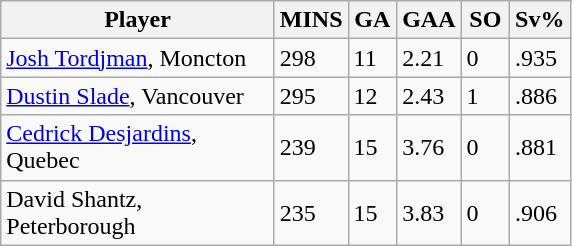<table class="wikitable">
<tr>
<th bgcolor="#DDDDFF" width="175px">Player</th>
<th bgcolor="#DDDDFF" width="25px">MINS</th>
<th bgcolor="#DDDDFF" width="25px">GA</th>
<th bgcolor="#DDDDFF" width="25px">GAA</th>
<th bgcolor="#DDDDFF" width="25px">SO</th>
<th bgcolor="#DDDDFF" width="25px">Sv%</th>
</tr>
<tr>
<td><a href='#'>Josh Tordjman</a>, Moncton</td>
<td>298</td>
<td>11</td>
<td>2.21</td>
<td>0</td>
<td>.935</td>
</tr>
<tr>
<td><a href='#'>Dustin Slade</a>, Vancouver</td>
<td>295</td>
<td>12</td>
<td>2.43</td>
<td>1</td>
<td>.886</td>
</tr>
<tr>
<td><a href='#'>Cedrick Desjardins</a>, Quebec</td>
<td>239</td>
<td>15</td>
<td>3.76</td>
<td>0</td>
<td>.881</td>
</tr>
<tr>
<td>David Shantz, Peterborough</td>
<td>235</td>
<td>15</td>
<td>3.83</td>
<td>0</td>
<td>.906</td>
</tr>
</table>
